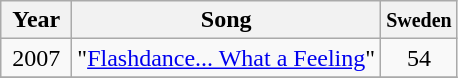<table class="wikitable">
<tr>
<th width="40">Year</th>
<th>Song</th>
<th width="40"><small>Sweden</small></th>
</tr>
<tr>
<td align="center" rowspan=1>2007</td>
<td>"<a href='#'>Flashdance... What a Feeling</a>"</td>
<td align="center">54</td>
</tr>
<tr>
</tr>
</table>
